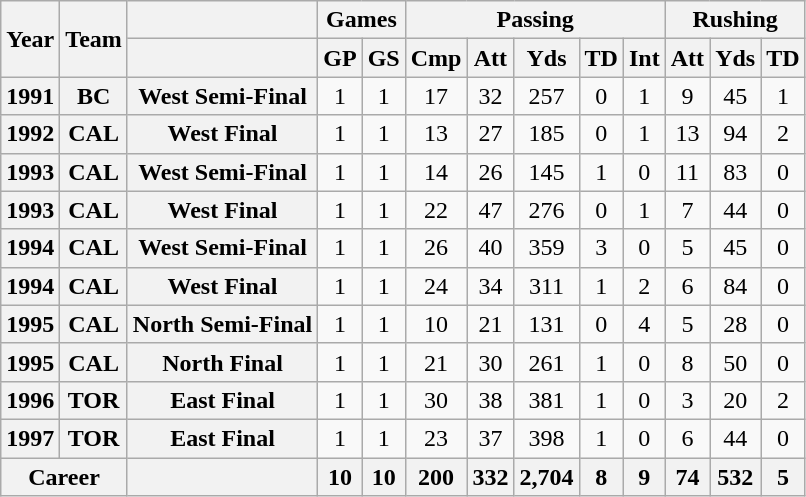<table class="wikitable" style="text-align: center;">
<tr>
<th rowspan="2">Year</th>
<th rowspan="2">Team</th>
<th></th>
<th colspan="2">Games</th>
<th colspan="5">Passing</th>
<th colspan="3">Rushing</th>
</tr>
<tr>
<th></th>
<th>GP</th>
<th>GS</th>
<th>Cmp</th>
<th>Att</th>
<th>Yds</th>
<th>TD</th>
<th>Int</th>
<th>Att</th>
<th>Yds</th>
<th>TD</th>
</tr>
<tr>
<th>1991</th>
<th>BC</th>
<th>West Semi-Final</th>
<td>1</td>
<td>1</td>
<td>17</td>
<td>32</td>
<td>257</td>
<td>0</td>
<td>1</td>
<td>9</td>
<td>45</td>
<td>1</td>
</tr>
<tr>
<th>1992</th>
<th>CAL</th>
<th>West Final</th>
<td>1</td>
<td>1</td>
<td>13</td>
<td>27</td>
<td>185</td>
<td>0</td>
<td>1</td>
<td>13</td>
<td>94</td>
<td>2</td>
</tr>
<tr>
<th>1993</th>
<th>CAL</th>
<th>West Semi-Final</th>
<td>1</td>
<td>1</td>
<td>14</td>
<td>26</td>
<td>145</td>
<td>1</td>
<td>0</td>
<td>11</td>
<td>83</td>
<td>0</td>
</tr>
<tr>
<th>1993</th>
<th>CAL</th>
<th>West Final</th>
<td>1</td>
<td>1</td>
<td>22</td>
<td>47</td>
<td>276</td>
<td>0</td>
<td>1</td>
<td>7</td>
<td>44</td>
<td>0</td>
</tr>
<tr>
<th>1994</th>
<th>CAL</th>
<th>West Semi-Final</th>
<td>1</td>
<td>1</td>
<td>26</td>
<td>40</td>
<td>359</td>
<td>3</td>
<td>0</td>
<td>5</td>
<td>45</td>
<td>0</td>
</tr>
<tr>
<th>1994</th>
<th>CAL</th>
<th>West Final</th>
<td>1</td>
<td>1</td>
<td>24</td>
<td>34</td>
<td>311</td>
<td>1</td>
<td>2</td>
<td>6</td>
<td>84</td>
<td>0</td>
</tr>
<tr>
<th>1995</th>
<th>CAL</th>
<th>North Semi-Final</th>
<td>1</td>
<td>1</td>
<td>10</td>
<td>21</td>
<td>131</td>
<td>0</td>
<td>4</td>
<td>5</td>
<td>28</td>
<td>0</td>
</tr>
<tr>
<th>1995</th>
<th>CAL</th>
<th>North Final</th>
<td>1</td>
<td>1</td>
<td>21</td>
<td>30</td>
<td>261</td>
<td>1</td>
<td>0</td>
<td>8</td>
<td>50</td>
<td>0</td>
</tr>
<tr>
<th>1996</th>
<th>TOR</th>
<th>East Final</th>
<td>1</td>
<td>1</td>
<td>30</td>
<td>38</td>
<td>381</td>
<td>1</td>
<td>0</td>
<td>3</td>
<td>20</td>
<td>2</td>
</tr>
<tr>
<th>1997</th>
<th>TOR</th>
<th>East Final</th>
<td>1</td>
<td>1</td>
<td>23</td>
<td>37</td>
<td>398</td>
<td>1</td>
<td>0</td>
<td>6</td>
<td>44</td>
<td>0</td>
</tr>
<tr>
<th colspan="2">Career</th>
<th></th>
<th>10</th>
<th>10</th>
<th>200</th>
<th>332</th>
<th>2,704</th>
<th>8</th>
<th>9</th>
<th>74</th>
<th>532</th>
<th>5</th>
</tr>
</table>
